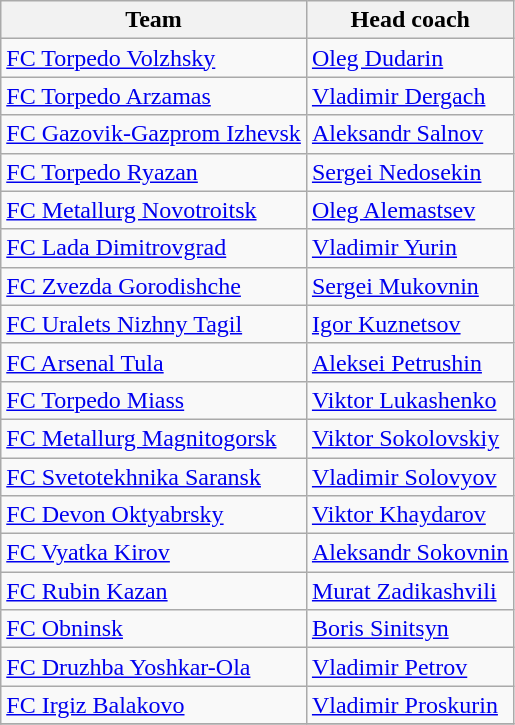<table class="wikitable">
<tr>
<th>Team</th>
<th>Head coach</th>
</tr>
<tr>
<td><a href='#'>FC Torpedo Volzhsky</a></td>
<td><a href='#'>Oleg Dudarin</a></td>
</tr>
<tr>
<td><a href='#'>FC Torpedo Arzamas</a></td>
<td><a href='#'>Vladimir Dergach</a></td>
</tr>
<tr>
<td><a href='#'>FC Gazovik-Gazprom Izhevsk</a></td>
<td><a href='#'>Aleksandr Salnov</a></td>
</tr>
<tr>
<td><a href='#'>FC Torpedo Ryazan</a></td>
<td><a href='#'>Sergei Nedosekin</a></td>
</tr>
<tr>
<td><a href='#'>FC Metallurg Novotroitsk</a></td>
<td><a href='#'>Oleg Alemastsev</a></td>
</tr>
<tr>
<td><a href='#'>FC Lada Dimitrovgrad</a></td>
<td><a href='#'>Vladimir Yurin</a></td>
</tr>
<tr>
<td><a href='#'>FC Zvezda Gorodishche</a></td>
<td><a href='#'>Sergei Mukovnin</a></td>
</tr>
<tr>
<td><a href='#'>FC Uralets Nizhny Tagil</a></td>
<td><a href='#'>Igor Kuznetsov</a></td>
</tr>
<tr>
<td><a href='#'>FC Arsenal Tula</a></td>
<td><a href='#'>Aleksei Petrushin</a></td>
</tr>
<tr>
<td><a href='#'>FC Torpedo Miass</a></td>
<td><a href='#'>Viktor Lukashenko</a></td>
</tr>
<tr>
<td><a href='#'>FC Metallurg Magnitogorsk</a></td>
<td><a href='#'>Viktor Sokolovskiy</a></td>
</tr>
<tr>
<td><a href='#'>FC Svetotekhnika Saransk</a></td>
<td><a href='#'>Vladimir Solovyov</a></td>
</tr>
<tr>
<td><a href='#'>FC Devon Oktyabrsky</a></td>
<td><a href='#'>Viktor Khaydarov</a></td>
</tr>
<tr>
<td><a href='#'>FC Vyatka Kirov</a></td>
<td><a href='#'>Aleksandr Sokovnin</a></td>
</tr>
<tr>
<td><a href='#'>FC Rubin Kazan</a></td>
<td><a href='#'>Murat Zadikashvili</a></td>
</tr>
<tr>
<td><a href='#'>FC Obninsk</a></td>
<td><a href='#'>Boris Sinitsyn</a></td>
</tr>
<tr>
<td><a href='#'>FC Druzhba Yoshkar-Ola</a></td>
<td><a href='#'>Vladimir Petrov</a></td>
</tr>
<tr>
<td><a href='#'>FC Irgiz Balakovo</a></td>
<td><a href='#'>Vladimir Proskurin</a></td>
</tr>
<tr>
</tr>
</table>
